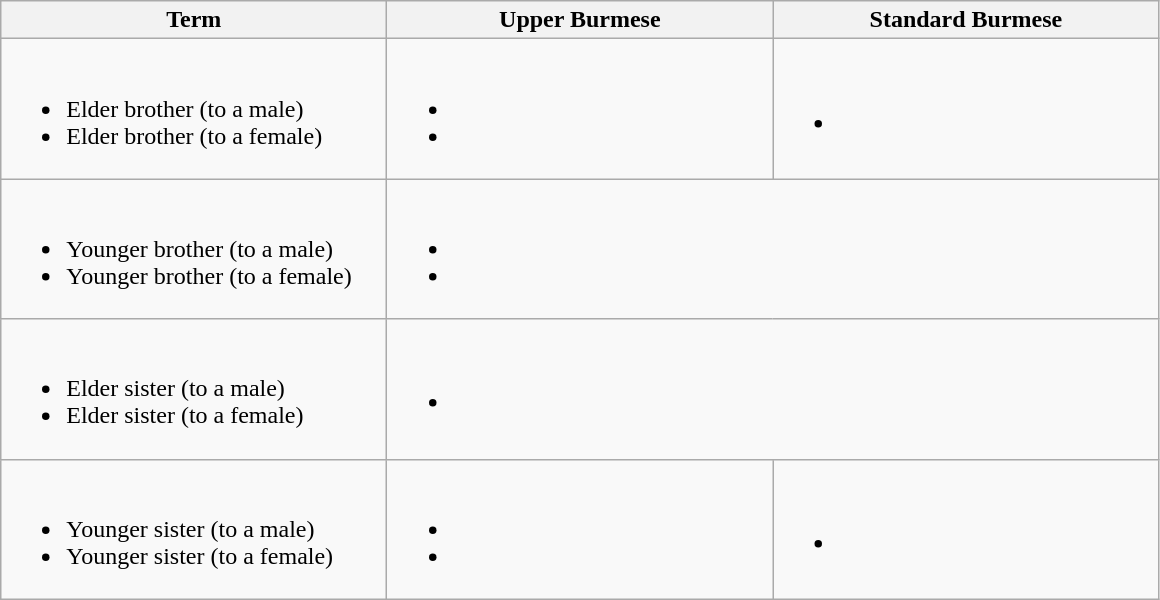<table class="wikitable">
<tr>
<th width="250">Term</th>
<th width="250">Upper Burmese</th>
<th width="250">Standard Burmese</th>
</tr>
<tr>
<td><br><ul><li>Elder brother (to a male)</li><li>Elder brother (to a female)</li></ul></td>
<td><br><ul><li> </li><li> </li></ul></td>
<td><br><ul><li> </li></ul></td>
</tr>
<tr>
<td><br><ul><li>Younger brother (to a male)</li><li>Younger brother (to a female)</li></ul></td>
<td colspan="2"><br><ul><li> </li><li> </li></ul></td>
</tr>
<tr>
<td><br><ul><li>Elder sister (to a male)</li><li>Elder sister (to a female)</li></ul></td>
<td colspan="2"><br><ul><li> </li></ul></td>
</tr>
<tr>
<td><br><ul><li>Younger sister (to a male)</li><li>Younger sister (to a female)</li></ul></td>
<td><br><ul><li> </li><li> </li></ul></td>
<td><br><ul><li> </li></ul></td>
</tr>
</table>
